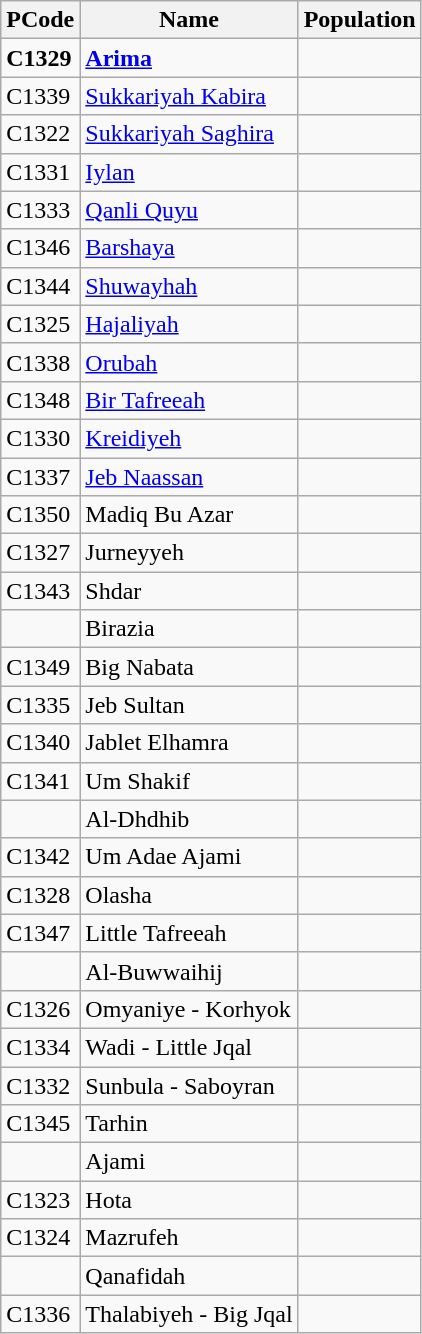<table class="wikitable sortable">
<tr>
<th>PCode</th>
<th>Name</th>
<th>Population</th>
</tr>
<tr>
<td><strong>C1329</strong></td>
<td><strong><a href='#'>Arima</a></strong></td>
<td align=right><strong></strong></td>
</tr>
<tr>
<td>C1339</td>
<td><a href='#'>Sukkariyah Kabira</a></td>
<td align=right></td>
</tr>
<tr>
<td>C1322</td>
<td><a href='#'>Sukkariyah Saghira</a></td>
<td align=right></td>
</tr>
<tr>
<td>C1331</td>
<td><a href='#'>Iylan</a></td>
<td align=right></td>
</tr>
<tr>
<td>C1333</td>
<td><a href='#'>Qanli Quyu</a></td>
<td align=right></td>
</tr>
<tr>
<td>C1346</td>
<td><a href='#'>Barshaya</a></td>
<td align=right></td>
</tr>
<tr>
<td>C1344</td>
<td><a href='#'>Shuwayhah</a></td>
<td align=right></td>
</tr>
<tr>
<td>C1325</td>
<td><a href='#'>Hajaliyah</a></td>
<td align=right></td>
</tr>
<tr>
<td>C1338</td>
<td><a href='#'>Orubah</a></td>
<td align=right></td>
</tr>
<tr>
<td>C1348</td>
<td><a href='#'>Bir Tafreeah</a></td>
<td align=right></td>
</tr>
<tr>
<td>C1330</td>
<td><a href='#'>Kreidiyeh</a></td>
<td align=right></td>
</tr>
<tr>
<td>C1337</td>
<td><a href='#'>Jeb Naassan</a></td>
<td align=right></td>
</tr>
<tr>
<td>C1350</td>
<td>Madiq Bu Azar</td>
<td align=right></td>
</tr>
<tr>
<td>C1327</td>
<td>Jurneyyeh</td>
<td align=right></td>
</tr>
<tr>
<td>C1343</td>
<td>Shdar</td>
<td align=right></td>
</tr>
<tr>
<td></td>
<td>Birazia</td>
<td align=right></td>
</tr>
<tr>
<td>C1349</td>
<td>Big Nabata</td>
<td align=right></td>
</tr>
<tr>
<td>C1335</td>
<td>Jeb Sultan</td>
<td align=right></td>
</tr>
<tr>
<td>C1340</td>
<td>Jablet Elhamra</td>
<td align=right></td>
</tr>
<tr>
<td>C1341</td>
<td>Um Shakif</td>
<td align=right></td>
</tr>
<tr>
<td></td>
<td>Al-Dhdhib</td>
<td align=right></td>
</tr>
<tr>
<td>C1342</td>
<td>Um Adae Ajami</td>
<td align=right></td>
</tr>
<tr>
<td>C1328</td>
<td>Olasha</td>
<td align=right></td>
</tr>
<tr>
<td>C1347</td>
<td>Little Tafreeah</td>
<td align=right></td>
</tr>
<tr>
<td></td>
<td>Al-Buwwaihij</td>
<td align=right></td>
</tr>
<tr>
<td>C1326</td>
<td>Omyaniye - Korhyok</td>
<td align=right></td>
</tr>
<tr>
<td>C1334</td>
<td>Wadi - Little Jqal</td>
<td align=right></td>
</tr>
<tr>
<td>C1332</td>
<td>Sunbula - Saboyran</td>
<td align=right></td>
</tr>
<tr>
<td>C1345</td>
<td>Tarhin</td>
<td align=right></td>
</tr>
<tr>
<td></td>
<td>Ajami</td>
<td align=right></td>
</tr>
<tr>
<td>C1323</td>
<td>Hota</td>
<td align=right></td>
</tr>
<tr>
<td>C1324</td>
<td>Mazrufeh</td>
<td align=right></td>
</tr>
<tr>
<td></td>
<td>Qanafidah</td>
<td align=right></td>
</tr>
<tr>
<td>C1336</td>
<td>Thalabiyeh - Big Jqal</td>
<td align=right></td>
</tr>
</table>
